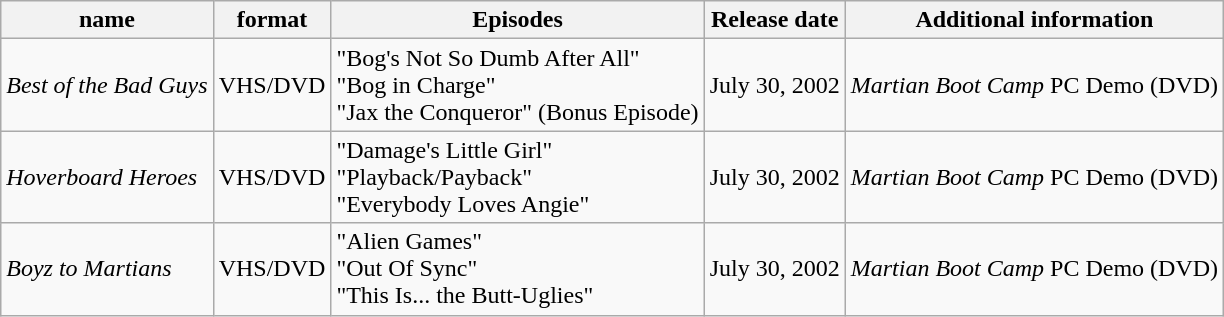<table class="wikitable">
<tr>
<th>name</th>
<th>format</th>
<th>Episodes</th>
<th>Release date</th>
<th>Additional information</th>
</tr>
<tr>
<td><em>Best of the Bad Guys</em></td>
<td>VHS/DVD</td>
<td>"Bog's Not So Dumb After All"<br>"Bog in Charge"<br>"Jax the Conqueror" (Bonus Episode)</td>
<td>July 30, 2002</td>
<td><em>Martian Boot Camp</em> PC Demo (DVD)</td>
</tr>
<tr>
<td><em>Hoverboard Heroes</em></td>
<td>VHS/DVD</td>
<td>"Damage's Little Girl"<br>"Playback/Payback"<br>"Everybody Loves Angie"</td>
<td>July 30, 2002</td>
<td><em>Martian Boot Camp</em> PC Demo (DVD)</td>
</tr>
<tr>
<td><em>Boyz to Martians</em></td>
<td>VHS/DVD</td>
<td>"Alien Games"<br>"Out Of Sync"<br>"This Is... the Butt-Uglies"</td>
<td>July 30, 2002</td>
<td><em>Martian Boot Camp</em> PC Demo (DVD)</td>
</tr>
</table>
